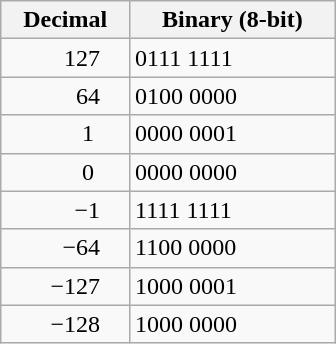<table class="wikitable floatright" style="width:14em;">
<tr>
<th>Decimal</th>
<th>Binary (8-bit)</th>
</tr>
<tr>
<td style="text-align:right">127 </td>
<td>0111 1111</td>
</tr>
<tr>
<td style="text-align:right">64 </td>
<td>0100 0000</td>
</tr>
<tr>
<td style="text-align:right">1  </td>
<td>0000 0001</td>
</tr>
<tr>
<td style="text-align:right">0  </td>
<td>0000 0000</td>
</tr>
<tr>
<td style="text-align:right">−1 </td>
<td>1111 1111</td>
</tr>
<tr>
<td style="text-align:right">−64 </td>
<td>1100 0000</td>
</tr>
<tr>
<td style="text-align:right">−127 </td>
<td>1000 0001</td>
</tr>
<tr>
<td style="text-align:right">−128 </td>
<td>1000 0000</td>
</tr>
</table>
